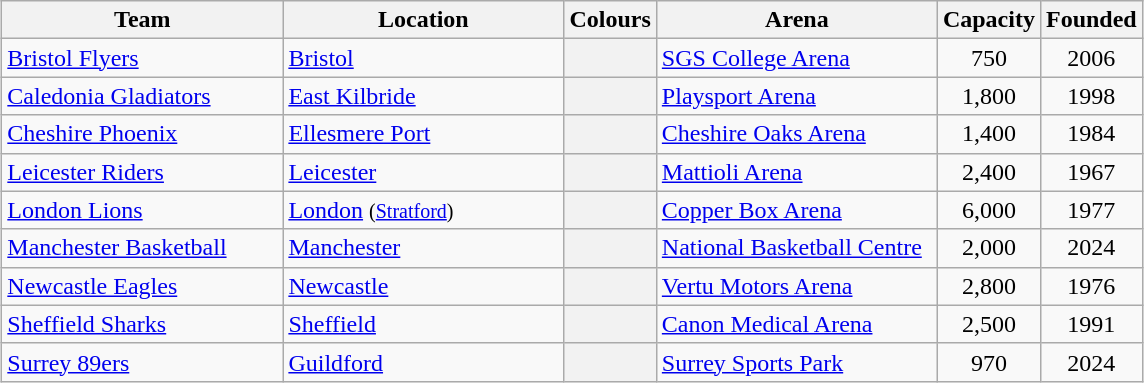<table class="wikitable sortable" style="text-align:left;margin:1em auto;">
<tr>
<th scope="col" style="width: 180px;">Team</th>
<th scope="col" style="width: 180px;">Location</th>
<th>Colours</th>
<th scope="col" style="width: 180px;">Arena</th>
<th>Capacity</th>
<th>Founded</th>
</tr>
<tr>
<td><a href='#'>Bristol Flyers</a></td>
<td> <a href='#'>Bristol</a></td>
<th></th>
<td><a href='#'>SGS College Arena</a></td>
<td align=center>750</td>
<td align=center>2006</td>
</tr>
<tr>
<td><a href='#'>Caledonia Gladiators</a></td>
<td> <a href='#'>East Kilbride</a></td>
<th></th>
<td><a href='#'>Playsport Arena</a></td>
<td align=center>1,800</td>
<td align=center>1998</td>
</tr>
<tr>
<td><a href='#'>Cheshire Phoenix</a></td>
<td> <a href='#'>Ellesmere Port</a></td>
<th></th>
<td><a href='#'>Cheshire Oaks Arena</a></td>
<td align=center>1,400</td>
<td align=center>1984</td>
</tr>
<tr>
<td><a href='#'>Leicester Riders</a></td>
<td> <a href='#'>Leicester</a></td>
<th></th>
<td><a href='#'>Mattioli Arena</a></td>
<td align=center>2,400</td>
<td align=center>1967</td>
</tr>
<tr>
<td><a href='#'>London Lions</a></td>
<td> <a href='#'>London</a> <small>(<a href='#'>Stratford</a>)</small></td>
<th></th>
<td><a href='#'>Copper Box Arena</a></td>
<td align=center>6,000</td>
<td align=center>1977</td>
</tr>
<tr>
<td><a href='#'>Manchester Basketball</a></td>
<td> <a href='#'>Manchester</a></td>
<th></th>
<td><a href='#'>National Basketball Centre</a></td>
<td align=center>2,000</td>
<td align=center>2024</td>
</tr>
<tr>
<td><a href='#'>Newcastle Eagles</a></td>
<td> <a href='#'>Newcastle</a></td>
<th></th>
<td><a href='#'>Vertu Motors Arena</a></td>
<td align=center>2,800</td>
<td align=center>1976</td>
</tr>
<tr>
<td><a href='#'>Sheffield Sharks</a></td>
<td> <a href='#'>Sheffield</a></td>
<th></th>
<td><a href='#'>Canon Medical Arena</a></td>
<td align=center>2,500</td>
<td align=center>1991</td>
</tr>
<tr>
<td><a href='#'>Surrey 89ers</a></td>
<td> <a href='#'>Guildford</a></td>
<th></th>
<td><a href='#'>Surrey Sports Park</a></td>
<td align=center>970</td>
<td align=center>2024</td>
</tr>
</table>
